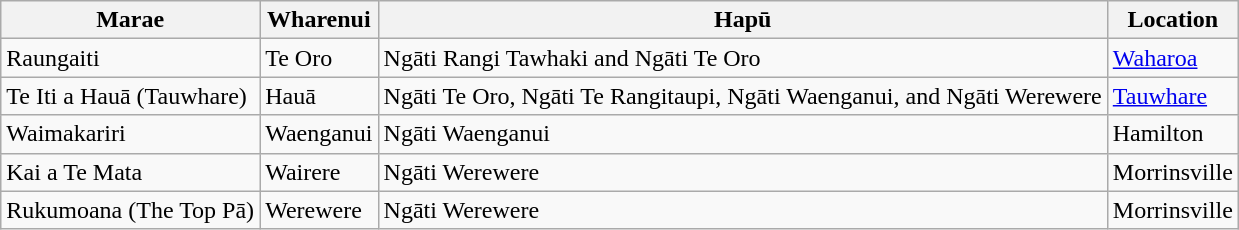<table class="wikitable">
<tr>
<th>Marae</th>
<th>Wharenui</th>
<th>Hapū</th>
<th>Location</th>
</tr>
<tr>
<td>Raungaiti</td>
<td>Te Oro</td>
<td>Ngāti Rangi Tawhaki and Ngāti Te Oro</td>
<td><a href='#'>Waharoa</a></td>
</tr>
<tr>
<td>Te Iti a Hauā (Tauwhare)</td>
<td>Hauā</td>
<td>Ngāti Te Oro, Ngāti Te Rangitaupi, Ngāti Waenganui, and Ngāti Werewere</td>
<td><a href='#'>Tauwhare</a></td>
</tr>
<tr>
<td>Waimakariri</td>
<td>Waenganui</td>
<td>Ngāti Waenganui</td>
<td>Hamilton</td>
</tr>
<tr>
<td>Kai a Te Mata</td>
<td>Wairere</td>
<td>Ngāti Werewere</td>
<td>Morrinsville</td>
</tr>
<tr>
<td>Rukumoana (The Top Pā)</td>
<td>Werewere</td>
<td>Ngāti Werewere</td>
<td>Morrinsville</td>
</tr>
</table>
